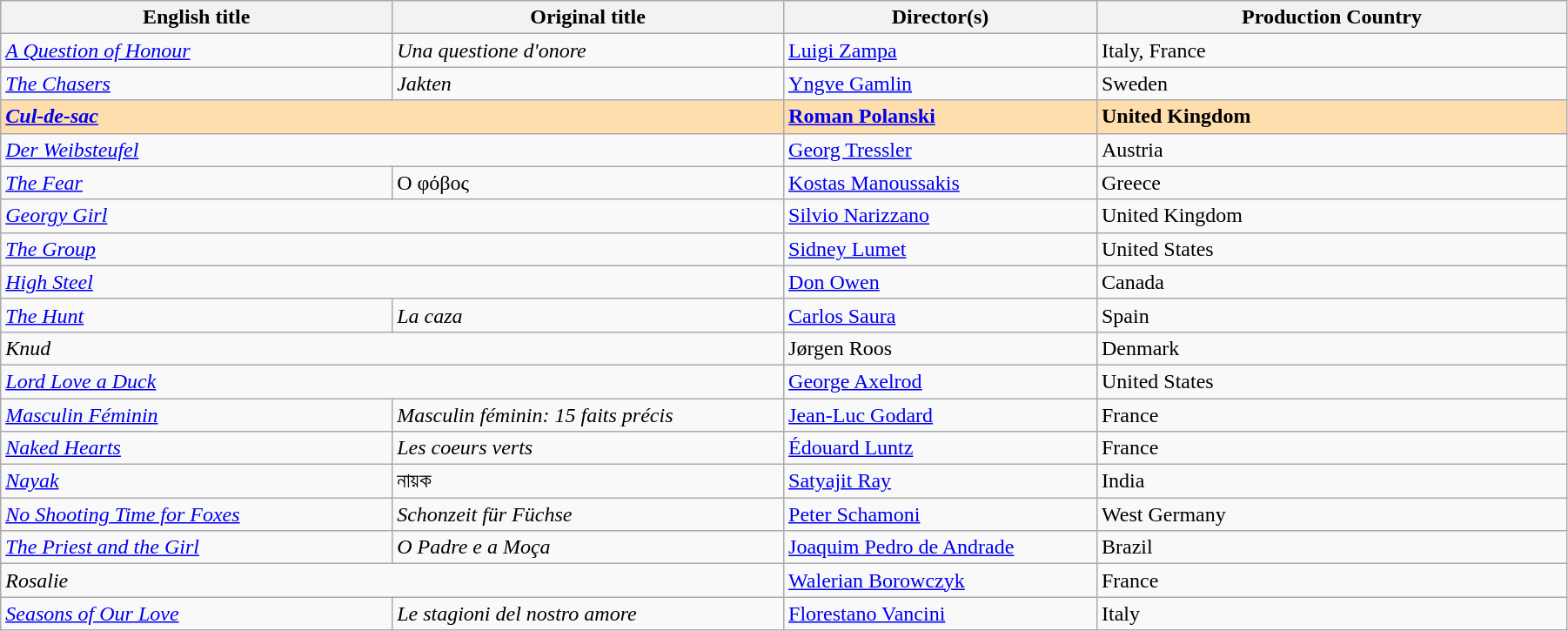<table class="wikitable" width="95%" cellpadding="5">
<tr>
<th width="25%">English title</th>
<th width="25%">Original title</th>
<th width="20%">Director(s)</th>
<th width="30%">Production Country</th>
</tr>
<tr>
<td><em><a href='#'>A Question of Honour</a></em></td>
<td><em>Una questione d'onore</em></td>
<td><a href='#'>Luigi Zampa</a></td>
<td>Italy, France</td>
</tr>
<tr>
<td><em><a href='#'>The Chasers</a></em></td>
<td><em>Jakten</em></td>
<td><a href='#'>Yngve Gamlin</a></td>
<td>Sweden</td>
</tr>
<tr style="background:#FFDEAD;">
<td colspan="2"><em><a href='#'><strong>Cul-de-sac</strong></a></em></td>
<td><strong><a href='#'>Roman Polanski</a></strong></td>
<td><strong>United Kingdom</strong></td>
</tr>
<tr>
<td colspan="2"><em><a href='#'>Der Weibsteufel</a></em></td>
<td><a href='#'>Georg Tressler</a></td>
<td>Austria</td>
</tr>
<tr>
<td><em><a href='#'>The Fear</a></em></td>
<td>Ο φόβος</td>
<td><a href='#'>Kostas Manoussakis</a></td>
<td>Greece</td>
</tr>
<tr>
<td colspan="2"><em><a href='#'>Georgy Girl</a></em></td>
<td><a href='#'>Silvio Narizzano</a></td>
<td>United Kingdom</td>
</tr>
<tr>
<td colspan="2"><em><a href='#'>The Group</a></em></td>
<td><a href='#'>Sidney Lumet</a></td>
<td>United States</td>
</tr>
<tr>
<td colspan="2"><em><a href='#'>High Steel</a></em></td>
<td><a href='#'>Don Owen</a></td>
<td>Canada</td>
</tr>
<tr>
<td><em><a href='#'>The Hunt</a></em></td>
<td><em>La caza</em></td>
<td><a href='#'>Carlos Saura</a></td>
<td>Spain</td>
</tr>
<tr>
<td colspan="2"><em>Knud</em></td>
<td>Jørgen Roos</td>
<td>Denmark</td>
</tr>
<tr>
<td colspan="2"><em><a href='#'>Lord Love a Duck</a></em></td>
<td><a href='#'>George Axelrod</a></td>
<td>United States</td>
</tr>
<tr>
<td><em><a href='#'>Masculin Féminin</a></em></td>
<td><em>Masculin féminin: 15 faits précis</em></td>
<td><a href='#'>Jean-Luc Godard</a></td>
<td>France</td>
</tr>
<tr>
<td><em><a href='#'>Naked Hearts</a></em></td>
<td><em>Les coeurs verts</em></td>
<td><a href='#'>Édouard Luntz</a></td>
<td>France</td>
</tr>
<tr>
<td><a href='#'><em>Nayak</em></a></td>
<td>নায়ক</td>
<td><a href='#'>Satyajit Ray</a></td>
<td>India</td>
</tr>
<tr>
<td><em><a href='#'>No Shooting Time for Foxes</a></em></td>
<td><em>Schonzeit für Füchse</em></td>
<td><a href='#'>Peter Schamoni</a></td>
<td>West Germany</td>
</tr>
<tr>
<td><em><a href='#'>The Priest and the Girl</a></em></td>
<td><em>O Padre e a Moça</em></td>
<td><a href='#'>Joaquim Pedro de Andrade</a></td>
<td>Brazil</td>
</tr>
<tr>
<td colspan="2"><em>Rosalie</em></td>
<td><a href='#'>Walerian Borowczyk</a></td>
<td>France</td>
</tr>
<tr>
<td><em><a href='#'>Seasons of Our Love</a></em></td>
<td><em>Le stagioni del nostro amore</em></td>
<td><a href='#'>Florestano Vancini</a></td>
<td>Italy</td>
</tr>
</table>
